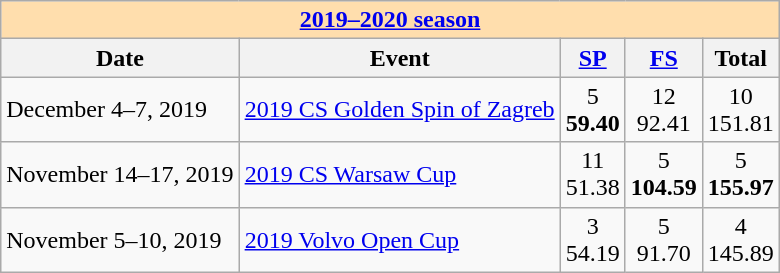<table class="wikitable">
<tr>
<td style="background-color: #ffdead; " colspan=5 align=center><a href='#'><strong>2019–2020 season</strong></a></td>
</tr>
<tr>
<th>Date</th>
<th>Event</th>
<th><a href='#'>SP</a></th>
<th><a href='#'>FS</a></th>
<th>Total</th>
</tr>
<tr>
<td>December 4–7, 2019</td>
<td><a href='#'>2019 CS Golden Spin of Zagreb</a></td>
<td align=center>5 <br> <strong>59.40</strong></td>
<td align=center>12 <br> 92.41</td>
<td align=center>10 <br> 151.81</td>
</tr>
<tr>
<td>November 14–17, 2019</td>
<td><a href='#'>2019 CS Warsaw Cup</a></td>
<td align=center>11 <br> 51.38</td>
<td align=center>5 <br> <strong>104.59</strong></td>
<td align=center>5 <br> <strong>155.97</strong></td>
</tr>
<tr>
<td>November 5–10, 2019</td>
<td><a href='#'>2019 Volvo Open Cup</a></td>
<td align=center>3 <br> 54.19</td>
<td align=center>5 <br> 91.70</td>
<td align=center>4 <br> 145.89</td>
</tr>
</table>
